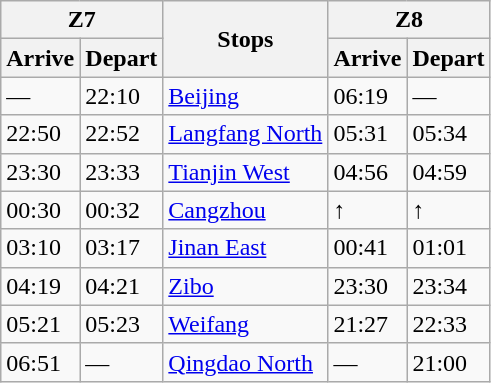<table class="wikitable">
<tr>
<th colspan="2">Z7</th>
<th rowspan="2">Stops</th>
<th colspan="2">Z8</th>
</tr>
<tr>
<th>Arrive</th>
<th>Depart</th>
<th>Arrive</th>
<th>Depart</th>
</tr>
<tr>
<td>—</td>
<td>22:10</td>
<td><a href='#'>Beijing</a></td>
<td>06:19</td>
<td>—</td>
</tr>
<tr>
<td>22:50</td>
<td>22:52</td>
<td><a href='#'>Langfang North</a></td>
<td>05:31</td>
<td>05:34</td>
</tr>
<tr>
<td>23:30</td>
<td>23:33</td>
<td><a href='#'>Tianjin West</a></td>
<td>04:56</td>
<td>04:59</td>
</tr>
<tr>
<td>00:30</td>
<td>00:32</td>
<td><a href='#'>Cangzhou</a></td>
<td>↑</td>
<td>↑</td>
</tr>
<tr>
<td>03:10</td>
<td>03:17</td>
<td><a href='#'>Jinan East</a></td>
<td>00:41</td>
<td>01:01</td>
</tr>
<tr>
<td>04:19</td>
<td>04:21</td>
<td><a href='#'>Zibo</a></td>
<td>23:30</td>
<td>23:34</td>
</tr>
<tr>
<td>05:21</td>
<td>05:23</td>
<td><a href='#'>Weifang</a></td>
<td>21:27</td>
<td>22:33</td>
</tr>
<tr>
<td>06:51</td>
<td>—</td>
<td><a href='#'>Qingdao North</a></td>
<td>—</td>
<td>21:00</td>
</tr>
</table>
